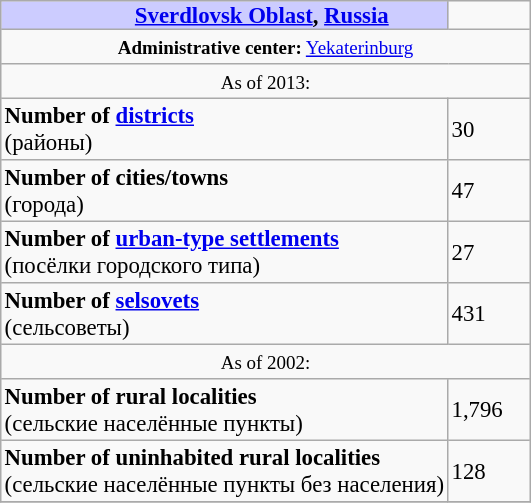<table border=1 align="right" cellpadding=2 cellspacing=0 style="margin: 0 0 1em 1em; background: #f9f9f9; border: 1px #aaa solid; border-collapse: collapse; font-size: 95%;">
<tr>
<th bgcolor="#ccccff" style="padding:0 0 0 50px;"><a href='#'>Sverdlovsk Oblast</a>, <a href='#'>Russia</a></th>
<td width="50px"></td>
</tr>
<tr>
<td colspan=2 align="center"><small><strong>Administrative center:</strong> <a href='#'>Yekaterinburg</a></small></td>
</tr>
<tr>
<td colspan=2 align="center"><small>As of 2013:</small></td>
</tr>
<tr>
<td><strong>Number of <a href='#'>districts</a></strong><br>(районы)</td>
<td>30</td>
</tr>
<tr>
<td><strong>Number of cities/towns</strong><br>(города)</td>
<td>47</td>
</tr>
<tr>
<td><strong>Number of <a href='#'>urban-type settlements</a></strong><br>(посёлки городского типа)</td>
<td>27</td>
</tr>
<tr>
<td><strong>Number of <a href='#'>selsovets</a></strong><br>(сельсоветы)</td>
<td>431</td>
</tr>
<tr>
<td colspan=2 align="center"><small>As of 2002:</small></td>
</tr>
<tr>
<td><strong>Number of rural localities</strong><br>(сельские населённые пункты)</td>
<td>1,796</td>
</tr>
<tr>
<td><strong>Number of uninhabited rural localities</strong><br>(сельские населённые пункты без населения)</td>
<td>128</td>
</tr>
<tr>
</tr>
</table>
